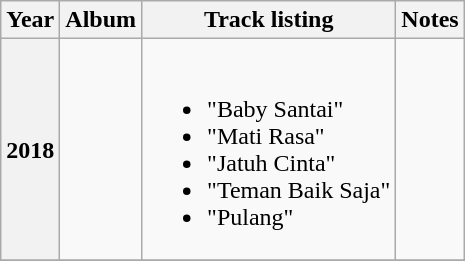<table class="wikitable plainrowheaders">
<tr>
<th scope="col" rowspan="1">Year</th>
<th scope="col" rowspan="1">Album</th>
<th scope="col" rowspan="1">Track listing</th>
<th scope="col" rowspan="1">Notes</th>
</tr>
<tr>
<th scope="row">2018</th>
<td scope="row1"></td>
<td scope="row1"><br><ul><li>"Baby Santai"</li><li>"Mati Rasa"</li><li>"Jatuh Cinta"</li><li>"Teman Baik Saja"</li><li>"Pulang"</li></ul></td>
<td></td>
</tr>
<tr>
</tr>
</table>
